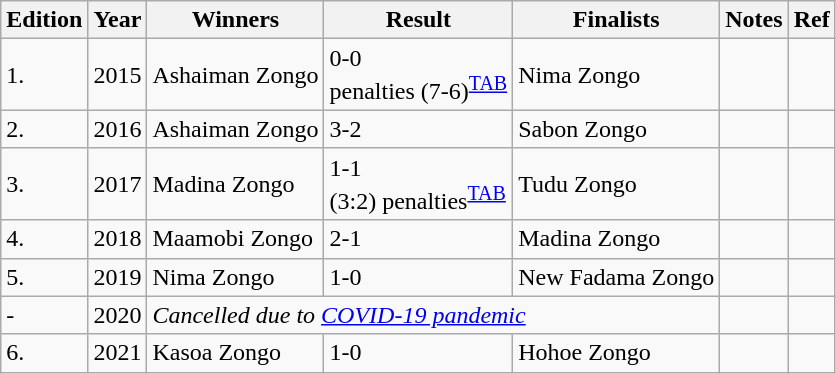<table class="wikitable">
<tr>
<th>Edition</th>
<th>Year</th>
<th>Winners</th>
<th>Result</th>
<th>Finalists</th>
<th>Notes</th>
<th>Ref</th>
</tr>
<tr>
<td>1.</td>
<td>2015</td>
<td>Ashaiman Zongo</td>
<td>0-0<br>penalties (7-6)<sup><a href='#'>TAB</a></sup></td>
<td>Nima Zongo</td>
<td></td>
<td></td>
</tr>
<tr>
<td>2.</td>
<td>2016</td>
<td>Ashaiman Zongo</td>
<td>3-2</td>
<td>Sabon Zongo</td>
<td></td>
<td></td>
</tr>
<tr>
<td>3.</td>
<td>2017</td>
<td>Madina Zongo</td>
<td>1-1<br>(3:2) penalties<sup><a href='#'>TAB</a></sup></td>
<td>Tudu Zongo</td>
<td></td>
<td></td>
</tr>
<tr>
<td>4.</td>
<td>2018</td>
<td>Maamobi Zongo</td>
<td>2-1</td>
<td>Madina Zongo</td>
<td></td>
<td></td>
</tr>
<tr>
<td>5.</td>
<td>2019</td>
<td>Nima Zongo</td>
<td>1-0</td>
<td>New Fadama Zongo</td>
<td></td>
<td></td>
</tr>
<tr>
<td>-</td>
<td>2020</td>
<td colspan="3"><em>Cancelled due to <a href='#'>COVID-19 pandemic</a></em></td>
<td></td>
<td></td>
</tr>
<tr>
<td>6.</td>
<td>2021</td>
<td>Kasoa Zongo</td>
<td>1-0</td>
<td>Hohoe Zongo</td>
<td></td>
<td></td>
</tr>
</table>
